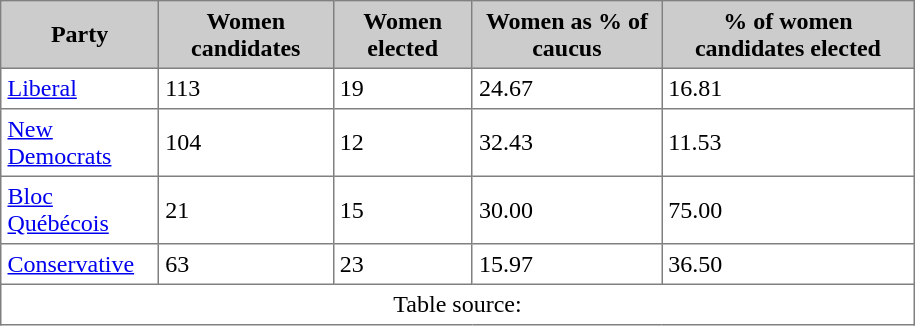<table border="1" cellpadding="4" width="610" cellspacing="0" style="border-collapse: collapse" width="100%">
<tr bgcolor="CCCCCC">
<th>Party</th>
<th>Women candidates</th>
<th>Women elected</th>
<th>Women as % of caucus</th>
<th>% of women candidates elected</th>
</tr>
<tr>
<td><a href='#'>Liberal</a></td>
<td>113</td>
<td>19</td>
<td>24.67</td>
<td>16.81</td>
</tr>
<tr>
<td><a href='#'>New Democrats</a></td>
<td>104</td>
<td>12</td>
<td>32.43</td>
<td>11.53</td>
</tr>
<tr>
<td><a href='#'>Bloc Québécois</a></td>
<td>21</td>
<td>15</td>
<td>30.00</td>
<td>75.00</td>
</tr>
<tr>
<td><a href='#'>Conservative</a></td>
<td>63</td>
<td>23</td>
<td>15.97</td>
<td>36.50</td>
</tr>
<tr>
<td colspan="5" align="center">Table source:</td>
</tr>
</table>
